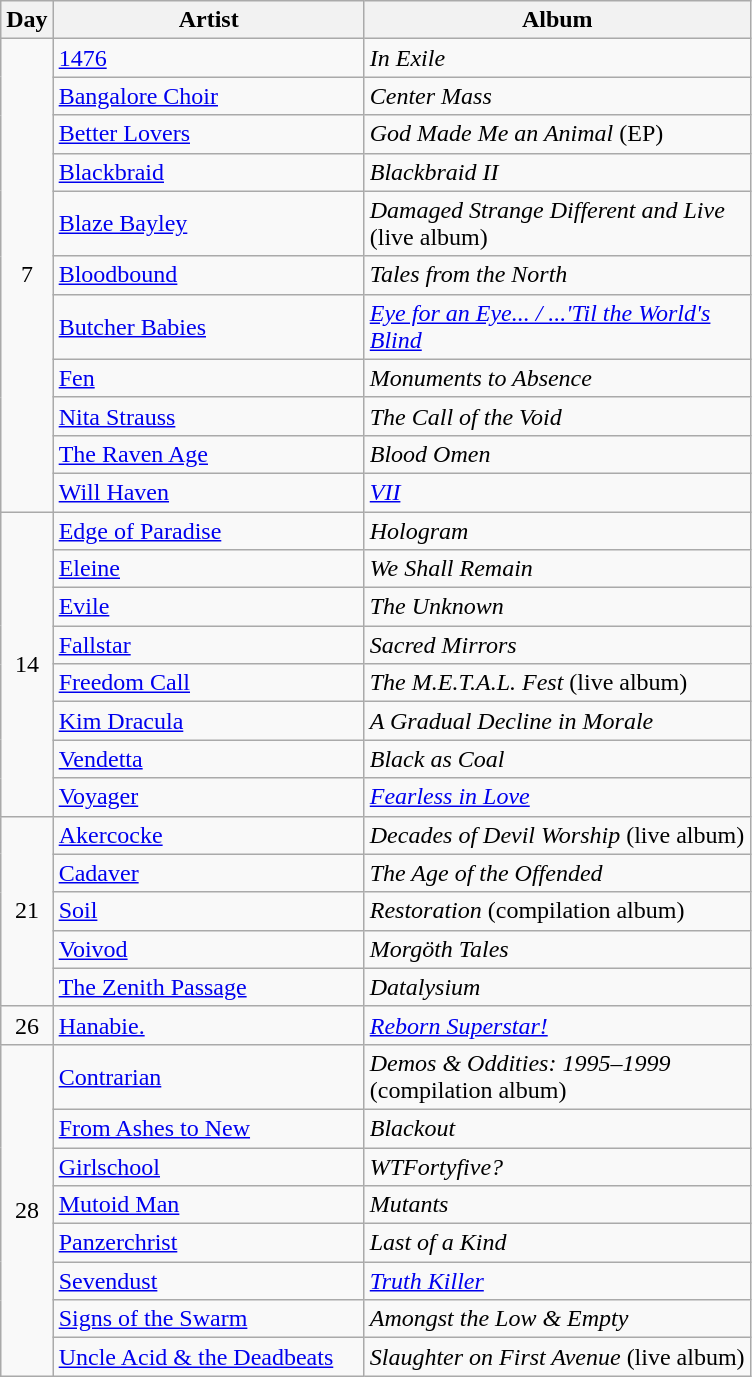<table class="wikitable" id="table_July">
<tr>
<th style="width:20px;">Day</th>
<th style="width:200px;">Artist</th>
<th style="width:250px;">Album</th>
</tr>
<tr>
<td style="text-align:center;" rowspan="11">7</td>
<td><a href='#'>1476</a></td>
<td><em>In Exile</em></td>
</tr>
<tr>
<td><a href='#'>Bangalore Choir</a></td>
<td><em>Center Mass</em></td>
</tr>
<tr>
<td><a href='#'>Better Lovers</a></td>
<td><em>God Made Me an Animal</em> (EP)</td>
</tr>
<tr>
<td><a href='#'>Blackbraid</a></td>
<td><em>Blackbraid II</em></td>
</tr>
<tr>
<td><a href='#'>Blaze Bayley</a></td>
<td><em>Damaged Strange Different and Live</em> (live album)</td>
</tr>
<tr>
<td><a href='#'>Bloodbound</a></td>
<td><em>Tales from the North</em></td>
</tr>
<tr>
<td><a href='#'>Butcher Babies</a></td>
<td><em><a href='#'>Eye for an Eye... / ...'Til the World's Blind</a></em></td>
</tr>
<tr>
<td><a href='#'>Fen</a></td>
<td><em>Monuments to Absence</em></td>
</tr>
<tr>
<td><a href='#'>Nita Strauss</a></td>
<td><em>The Call of the Void</em></td>
</tr>
<tr>
<td><a href='#'>The Raven Age</a></td>
<td><em>Blood Omen</em></td>
</tr>
<tr>
<td><a href='#'>Will Haven</a></td>
<td><em><a href='#'>VII</a></em></td>
</tr>
<tr>
<td style="text-align:center;" rowspan="8">14</td>
<td><a href='#'>Edge of Paradise</a></td>
<td><em>Hologram</em></td>
</tr>
<tr>
<td><a href='#'>Eleine</a></td>
<td><em>We Shall Remain</em></td>
</tr>
<tr>
<td><a href='#'>Evile</a></td>
<td><em>The Unknown</em></td>
</tr>
<tr>
<td><a href='#'>Fallstar</a></td>
<td><em>Sacred Mirrors</em></td>
</tr>
<tr>
<td><a href='#'>Freedom Call</a></td>
<td><em>The M.E.T.A.L. Fest</em> (live album)</td>
</tr>
<tr>
<td><a href='#'>Kim Dracula</a></td>
<td><em>A Gradual Decline in Morale</em></td>
</tr>
<tr>
<td><a href='#'>Vendetta</a></td>
<td><em>Black as Coal</em></td>
</tr>
<tr>
<td><a href='#'>Voyager</a></td>
<td><em><a href='#'>Fearless in Love</a></em></td>
</tr>
<tr>
<td style="text-align:center;" rowspan="5">21</td>
<td><a href='#'>Akercocke</a></td>
<td><em>Decades of Devil Worship</em> (live album)</td>
</tr>
<tr>
<td><a href='#'>Cadaver</a></td>
<td><em>The Age of the Offended</em></td>
</tr>
<tr>
<td><a href='#'>Soil</a></td>
<td><em>Restoration</em> (compilation album)</td>
</tr>
<tr>
<td><a href='#'>Voivod</a></td>
<td><em>Morgöth Tales</em></td>
</tr>
<tr>
<td><a href='#'>The Zenith Passage</a></td>
<td><em>Datalysium</em></td>
</tr>
<tr>
<td style="text-align:center;" rowspan="1">26</td>
<td><a href='#'>Hanabie.</a></td>
<td><em><a href='#'>Reborn Superstar!</a></em></td>
</tr>
<tr>
<td style="text-align:center;" rowspan="8">28</td>
<td><a href='#'>Contrarian</a></td>
<td><em>Demos & Oddities: 1995–1999</em> (compilation album)</td>
</tr>
<tr>
<td><a href='#'>From Ashes to New</a></td>
<td><em>Blackout</em></td>
</tr>
<tr>
<td><a href='#'>Girlschool</a></td>
<td><em>WTFortyfive?</em></td>
</tr>
<tr>
<td><a href='#'>Mutoid Man</a></td>
<td><em>Mutants</em></td>
</tr>
<tr>
<td><a href='#'>Panzerchrist</a></td>
<td><em>Last of a Kind</em></td>
</tr>
<tr>
<td><a href='#'>Sevendust</a></td>
<td><em><a href='#'>Truth Killer</a></em></td>
</tr>
<tr>
<td><a href='#'>Signs of the Swarm</a></td>
<td><em>Amongst the Low & Empty</em></td>
</tr>
<tr>
<td><a href='#'>Uncle Acid & the Deadbeats</a></td>
<td><em>Slaughter on First Avenue</em> (live album)</td>
</tr>
</table>
